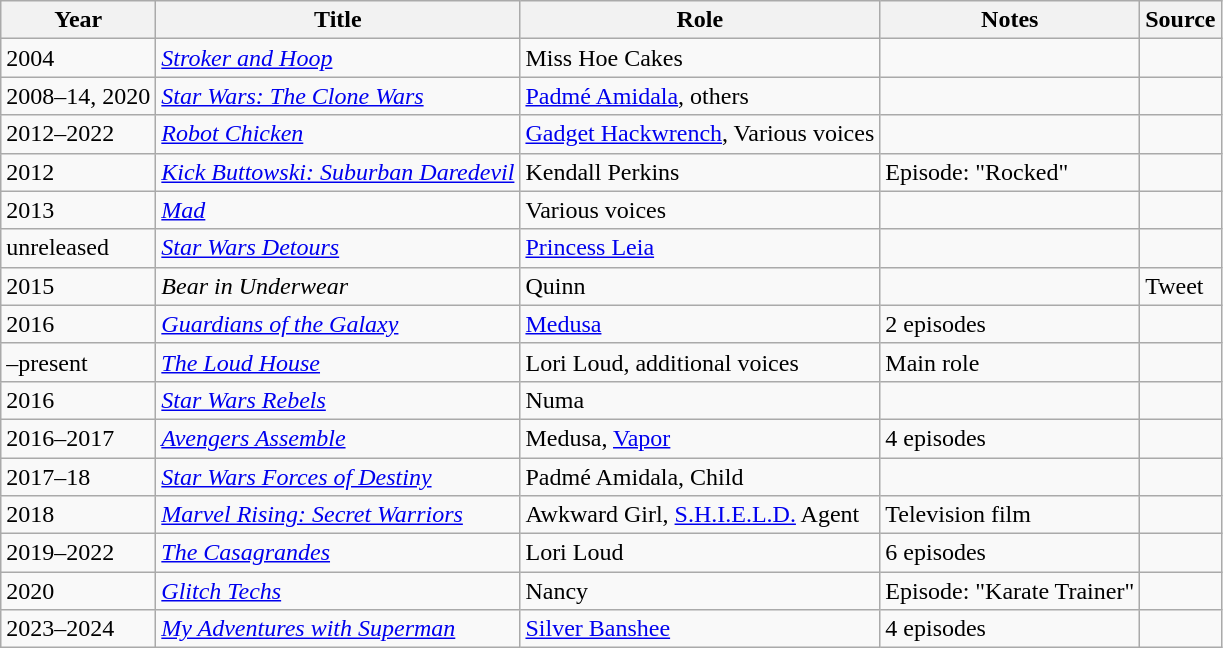<table class="wikitable sortable plainrowheaders">
<tr>
<th>Year</th>
<th>Title</th>
<th>Role</th>
<th class="unsortable">Notes</th>
<th class="unsortable">Source</th>
</tr>
<tr>
<td>2004</td>
<td><em><a href='#'>Stroker and Hoop</a></em></td>
<td>Miss Hoe Cakes</td>
<td></td>
<td></td>
</tr>
<tr>
<td>2008–14, 2020</td>
<td><em><a href='#'>Star Wars: The Clone Wars</a></em></td>
<td><a href='#'>Padmé Amidala</a>, others</td>
<td></td>
<td></td>
</tr>
<tr>
<td>2012–2022</td>
<td><em><a href='#'>Robot Chicken</a></em></td>
<td><a href='#'>Gadget Hackwrench</a>, Various voices</td>
<td></td>
<td></td>
</tr>
<tr>
<td>2012</td>
<td><em><a href='#'>Kick Buttowski: Suburban Daredevil</a></em></td>
<td>Kendall Perkins</td>
<td>Episode: "Rocked"</td>
<td></td>
</tr>
<tr>
<td>2013</td>
<td><em><a href='#'>Mad</a></em></td>
<td>Various voices</td>
<td></td>
<td></td>
</tr>
<tr>
<td>unreleased</td>
<td><em><a href='#'>Star Wars Detours</a></em></td>
<td><a href='#'>Princess Leia</a></td>
<td></td>
<td></td>
</tr>
<tr>
<td>2015</td>
<td><em>Bear in Underwear</em></td>
<td>Quinn</td>
<td></td>
<td>Tweet</td>
</tr>
<tr>
<td>2016</td>
<td><em><a href='#'>Guardians of the Galaxy</a></em></td>
<td><a href='#'>Medusa</a></td>
<td>2 episodes</td>
<td></td>
</tr>
<tr>
<td>–present</td>
<td><em><a href='#'>The Loud House</a></em></td>
<td>Lori Loud, additional voices</td>
<td>Main role</td>
<td></td>
</tr>
<tr>
<td>2016</td>
<td><em><a href='#'>Star Wars Rebels</a></em></td>
<td>Numa</td>
<td></td>
<td></td>
</tr>
<tr>
<td>2016–2017</td>
<td><em><a href='#'>Avengers Assemble</a></em></td>
<td>Medusa, <a href='#'>Vapor</a></td>
<td>4 episodes</td>
<td></td>
</tr>
<tr>
<td>2017–18</td>
<td><em><a href='#'>Star Wars Forces of Destiny</a></em></td>
<td>Padmé Amidala, Child</td>
<td></td>
<td></td>
</tr>
<tr>
<td>2018</td>
<td><em><a href='#'>Marvel Rising: Secret Warriors</a></em></td>
<td>Awkward Girl, <a href='#'>S.H.I.E.L.D.</a> Agent</td>
<td>Television film</td>
<td></td>
</tr>
<tr>
<td>2019–2022</td>
<td><em><a href='#'>The Casagrandes</a></em></td>
<td>Lori Loud</td>
<td>6 episodes</td>
<td></td>
</tr>
<tr>
<td>2020</td>
<td><em><a href='#'>Glitch Techs</a></em></td>
<td>Nancy</td>
<td>Episode: "Karate Trainer"</td>
<td></td>
</tr>
<tr>
<td>2023–2024</td>
<td><em><a href='#'>My Adventures with Superman</a></em></td>
<td><a href='#'>Silver Banshee</a></td>
<td>4 episodes</td>
<td></td>
</tr>
</table>
